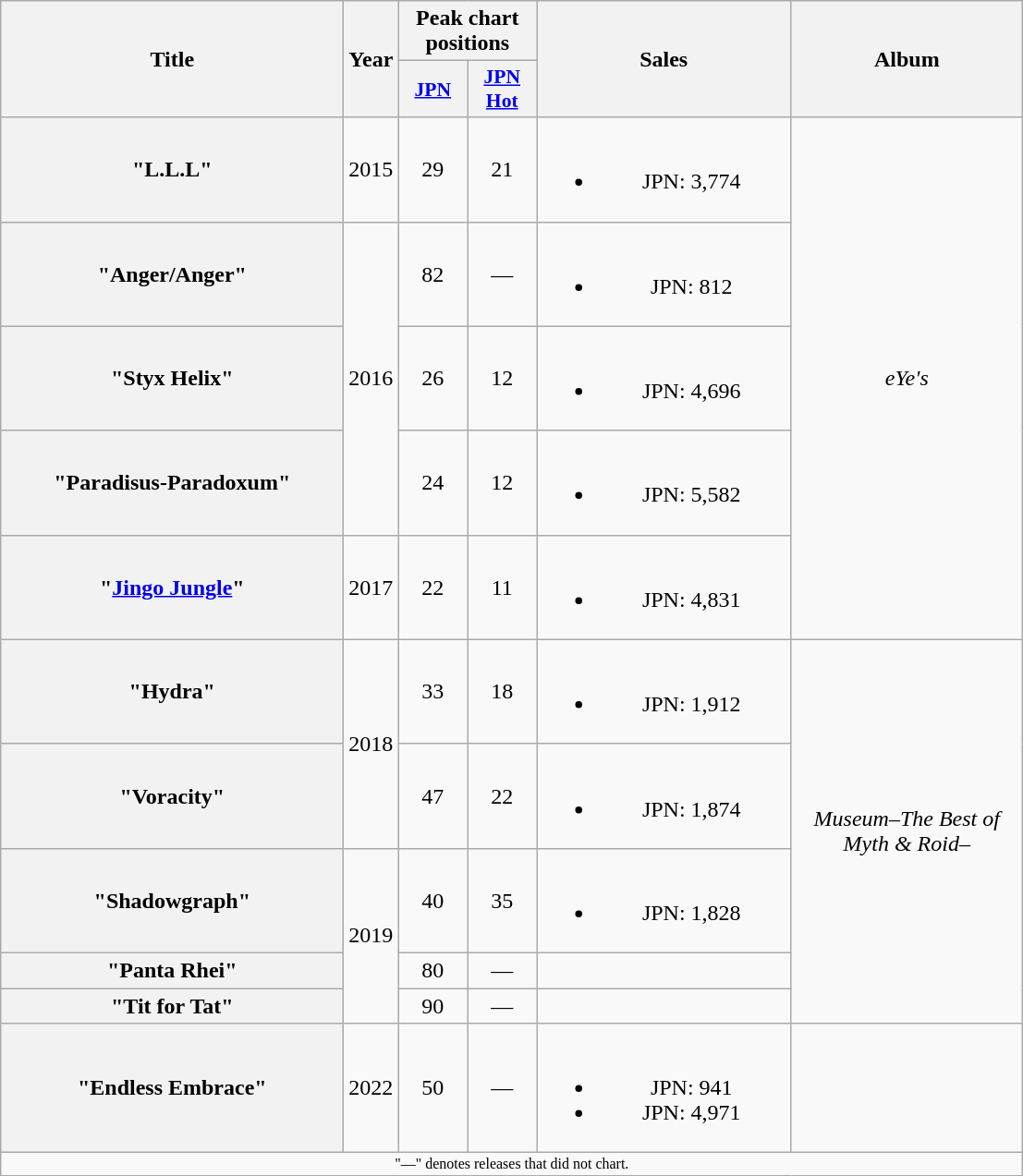<table class="wikitable plainrowheaders" style="text-align:center;">
<tr>
<th scope="col" rowspan="2" style="width:15em;">Title</th>
<th scope="col" rowspan="2" style="width:1em;">Year</th>
<th scope="col" colspan="2">Peak chart<br>positions</th>
<th scope="col" rowspan="2" style="width:11em;">Sales</th>
<th scope="col" rowspan="2" style="width:10em;">Album</th>
</tr>
<tr>
<th scope="col" style="width:3em;font-size:90%;"><a href='#'>JPN</a><br></th>
<th scope="col" style="width:3em;font-size:90%;"><a href='#'>JPN<br>Hot</a><br></th>
</tr>
<tr>
<th scope="row">"L.L.L"</th>
<td>2015</td>
<td>29</td>
<td>21</td>
<td><br><ul><li>JPN: 3,774</li></ul></td>
<td rowspan="5"><em>eYe's</em></td>
</tr>
<tr>
<th scope="row">"Anger/Anger"</th>
<td rowspan="3">2016</td>
<td>82</td>
<td>—</td>
<td><br><ul><li>JPN: 812</li></ul></td>
</tr>
<tr>
<th scope="row">"Styx Helix"</th>
<td>26</td>
<td>12</td>
<td><br><ul><li>JPN: 4,696</li></ul></td>
</tr>
<tr>
<th scope="row">"Paradisus-Paradoxum"</th>
<td>24</td>
<td>12</td>
<td><br><ul><li>JPN: 5,582</li></ul></td>
</tr>
<tr>
<th scope="row">"<a href='#'>Jingo Jungle</a>"</th>
<td>2017</td>
<td>22</td>
<td>11</td>
<td><br><ul><li>JPN: 4,831</li></ul></td>
</tr>
<tr>
<th scope="row">"Hydra"</th>
<td rowspan="2">2018</td>
<td>33</td>
<td>18</td>
<td><br><ul><li>JPN: 1,912</li></ul></td>
<td rowspan="5"><em>Museum–The Best of Myth & Roid–</em></td>
</tr>
<tr>
<th scope="row">"Voracity"</th>
<td>47</td>
<td>22</td>
<td><br><ul><li>JPN: 1,874</li></ul></td>
</tr>
<tr>
<th scope="row">"Shadowgraph"</th>
<td rowspan="3">2019</td>
<td>40</td>
<td>35</td>
<td><br><ul><li>JPN: 1,828</li></ul></td>
</tr>
<tr>
<th scope="row">"Panta Rhei"</th>
<td>80</td>
<td>—</td>
<td></td>
</tr>
<tr>
<th scope="row">"Tit for Tat"</th>
<td>90</td>
<td>—</td>
<td></td>
</tr>
<tr>
<th scope="row">"Endless Embrace"</th>
<td>2022</td>
<td>50</td>
<td>—</td>
<td><br><ul><li>JPN: 941 </li><li>JPN: 4,971 </li></ul></td>
<td></td>
</tr>
<tr>
<td colspan="6" style="font-size: 8pt">"—" denotes releases that did not chart.</td>
</tr>
</table>
